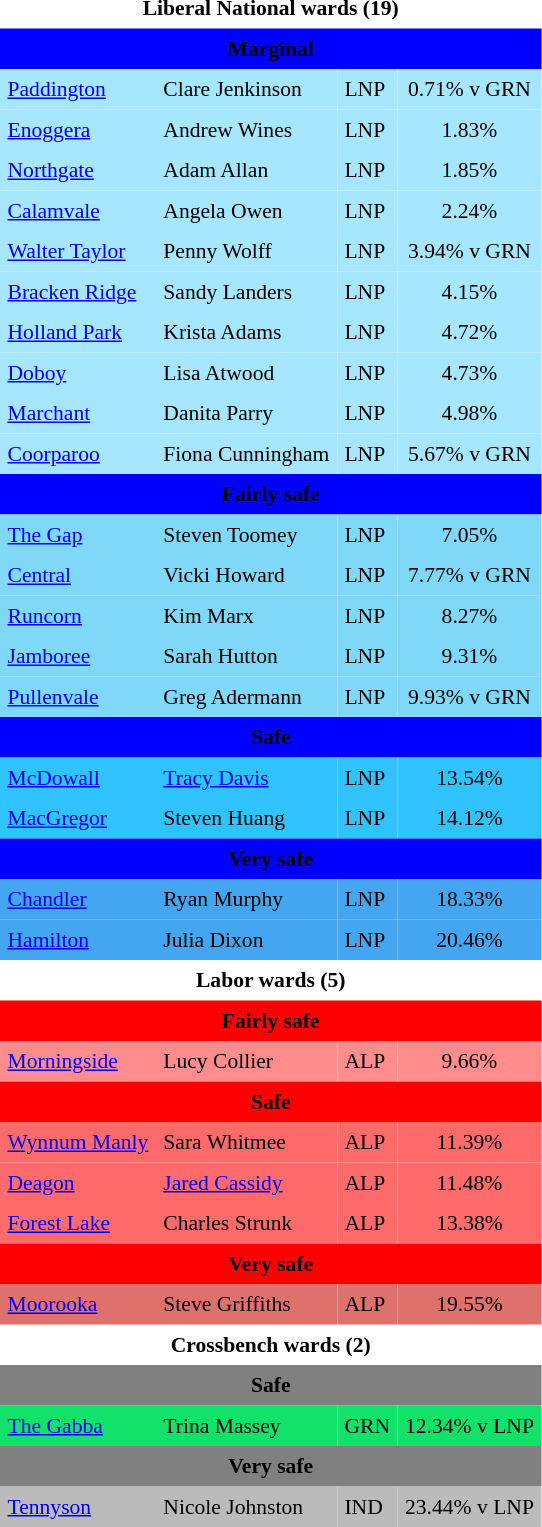<table class="toccolours" cellpadding="5" cellspacing="0" style="float:left; margin-right:.5em; margin-top:.4em; font-size:90%;">
<tr>
<td colspan="4" style="text-align:center;"><strong>Liberal National wards (19)</strong></td>
</tr>
<tr>
<td colspan="4"  style="text-align:center; background:blue;"><span><strong>Marginal</strong></span></td>
</tr>
<tr>
<td style="text-align:left; background:#a6e7ff;"><a href='#'>Paddington</a></td>
<td style="text-align:left; background:#a6e7ff;">Clare Jenkinson</td>
<td style="text-align:left; background:#a6e7ff;">LNP</td>
<td style="text-align:center; background:#a6e7ff;">0.71% v GRN</td>
</tr>
<tr>
<td style="text-align:left; background:#a6e7ff;"><a href='#'>Enoggera</a></td>
<td style="text-align:left; background:#a6e7ff;">Andrew Wines</td>
<td style="text-align:left; background:#a6e7ff;">LNP</td>
<td style="text-align:center; background:#a6e7ff;">1.83%</td>
</tr>
<tr>
<td style="text-align:left; background:#a6e7ff;"><a href='#'>Northgate</a></td>
<td style="text-align:left; background:#a6e7ff;">Adam Allan</td>
<td style="text-align:left; background:#a6e7ff;">LNP</td>
<td style="text-align:center; background:#a6e7ff;">1.85%</td>
</tr>
<tr>
<td style="text-align:left; background:#a6e7ff;"><a href='#'>Calamvale</a></td>
<td style="text-align:left; background:#a6e7ff;">Angela Owen</td>
<td style="text-align:left; background:#a6e7ff;">LNP</td>
<td style="text-align:center; background:#a6e7ff;">2.24%</td>
</tr>
<tr>
<td style="text-align:left; background:#a6e7ff;"><a href='#'>Walter Taylor</a></td>
<td style="text-align:left; background:#a6e7ff;">Penny Wolff</td>
<td style="text-align:left; background:#a6e7ff;">LNP</td>
<td style="text-align:center; background:#a6e7ff;">3.94% v GRN</td>
</tr>
<tr>
<td style="text-align:left; background:#a6e7ff;"><a href='#'>Bracken Ridge</a></td>
<td style="text-align:left; background:#a6e7ff;">Sandy Landers</td>
<td style="text-align:left; background:#a6e7ff;">LNP</td>
<td style="text-align:center; background:#a6e7ff;">4.15%</td>
</tr>
<tr>
<td style="text-align:left; background:#a6e7ff;"><a href='#'>Holland Park</a></td>
<td style="text-align:left; background:#a6e7ff;">Krista Adams</td>
<td style="text-align:left; background:#a6e7ff;">LNP</td>
<td style="text-align:center; background:#a6e7ff;">4.72%</td>
</tr>
<tr>
<td style="text-align:left; background:#a6e7ff;"><a href='#'>Doboy</a></td>
<td style="text-align:left; background:#a6e7ff;">Lisa Atwood</td>
<td style="text-align:left; background:#a6e7ff;">LNP</td>
<td style="text-align:center; background:#a6e7ff;">4.73%</td>
</tr>
<tr>
<td style="text-align:left; background:#a6e7ff;"><a href='#'>Marchant</a></td>
<td style="text-align:left; background:#a6e7ff;">Danita Parry</td>
<td style="text-align:left; background:#a6e7ff;">LNP</td>
<td style="text-align:center; background:#a6e7ff;">4.98%</td>
</tr>
<tr>
<td style="text-align:left; background:#a6e7ff;"><a href='#'>Coorparoo</a></td>
<td style="text-align:left; background:#a6e7ff;">Fiona Cunningham</td>
<td style="text-align:left; background:#a6e7ff;">LNP</td>
<td style="text-align:center; background:#a6e7ff;">5.67% v GRN</td>
</tr>
<tr>
<td colspan="4"  style="text-align:center; background:blue;"><span><strong>Fairly safe</strong></span></td>
</tr>
<tr>
<td style="text-align:left; background:#80d8f9;"><a href='#'>The Gap</a></td>
<td style="text-align:left; background:#80d8f9;">Steven Toomey</td>
<td style="text-align:left; background:#80d8f9;">LNP</td>
<td style="text-align:center; background:#80d8f9;">7.05%</td>
</tr>
<tr>
<td style="text-align:left; background:#80d8f9;"><a href='#'>Central</a></td>
<td style="text-align:left; background:#80d8f9;">Vicki Howard</td>
<td style="text-align:left; background:#80d8f9;">LNP</td>
<td style="text-align:center; background:#80d8f9;">7.77% v GRN</td>
</tr>
<tr>
<td style="text-align:left; background:#80d8f9;"><a href='#'>Runcorn</a></td>
<td style="text-align:left; background:#80d8f9;">Kim Marx</td>
<td style="text-align:left; background:#80d8f9;">LNP</td>
<td style="text-align:center; background:#80d8f9;">8.27%</td>
</tr>
<tr>
<td style="text-align:left; background:#80d8f9;"><a href='#'>Jamboree</a></td>
<td style="text-align:left; background:#80d8f9;">Sarah Hutton</td>
<td style="text-align:left; background:#80d8f9;">LNP</td>
<td style="text-align:center; background:#80d8f9;">9.31%</td>
</tr>
<tr>
<td style="text-align:left; background:#80d8f9;"><a href='#'>Pullenvale</a></td>
<td style="text-align:left; background:#80d8f9;">Greg Adermann</td>
<td style="text-align:left; background:#80d8f9;">LNP</td>
<td style="text-align:center; background:#80d8f9;">9.93% v GRN</td>
</tr>
<tr>
<td colspan="4"  style="text-align:center; background:blue;"><span><strong>Safe</strong></span></td>
</tr>
<tr>
<td style="text-align:left; background:#31c3ff;"><a href='#'>McDowall</a></td>
<td style="text-align:left; background:#31c3ff;"><a href='#'>Tracy Davis</a></td>
<td style="text-align:left; background:#31c3ff;">LNP</td>
<td style="text-align:center; background:#31c3ff;">13.54%</td>
</tr>
<tr>
<td style="text-align:left; background:#31c3ff;"><a href='#'>MacGregor</a></td>
<td style="text-align:left; background:#31c3ff;">Steven Huang</td>
<td style="text-align:left; background:#31c3ff;">LNP</td>
<td style="text-align:center; background:#31c3ff;">14.12%</td>
</tr>
<tr>
<td colspan="4"  style="text-align:center; background:blue;"><span><strong>Very safe</strong></span></td>
</tr>
<tr>
<td style="text-align:left; background:#44a6f1;"><a href='#'>Chandler</a></td>
<td style="text-align:left; background:#44a6f1;">Ryan Murphy</td>
<td style="text-align:left; background:#44a6f1;">LNP</td>
<td style="text-align:center; background:#44a6f1;">18.33%</td>
</tr>
<tr>
<td style="text-align:left; background:#44a6f1;"><a href='#'>Hamilton</a></td>
<td style="text-align:left; background:#44a6f1;">Julia Dixon</td>
<td style="text-align:left; background:#44a6f1;">LNP</td>
<td style="text-align:center; background:#44a6f1;">20.46%</td>
</tr>
<tr>
<td colspan="4" style="text-align:center;"><strong>Labor wards (5)</strong></td>
</tr>
<tr>
<td colspan="4"  style="text-align:center; background:red;"><span><strong>Fairly safe</strong></span></td>
</tr>
<tr>
<td style="text-align:left; background:#ff8d8d;"><a href='#'>Morningside</a></td>
<td style="text-align:left; background:#ff8d8d;">Lucy Collier</td>
<td style="text-align:left; background:#ff8d8d;">ALP</td>
<td style="text-align:center; background:#ff8d8d;">9.66%</td>
</tr>
<tr>
<td colspan="4"  style="text-align:center; background:red;"><span><strong>Safe</strong></span></td>
</tr>
<tr>
<td style="text-align:left; background:#ff6b6b;"><a href='#'>Wynnum Manly</a></td>
<td style="text-align:left; background:#ff6b6b;">Sara Whitmee</td>
<td style="text-align:left; background:#ff6b6b;">ALP</td>
<td style="text-align:center; background:#ff6b6b;">11.39%</td>
</tr>
<tr>
<td style="text-align:left; background:#ff6b6b;"><a href='#'>Deagon</a></td>
<td style="text-align:left; background:#ff6b6b;"><a href='#'>Jared Cassidy</a></td>
<td style="text-align:left; background:#ff6b6b;">ALP</td>
<td style="text-align:center; background:#ff6b6b;">11.48%</td>
</tr>
<tr>
<td style="text-align:left; background:#ff6b6b;"><a href='#'>Forest Lake</a></td>
<td style="text-align:left; background:#ff6b6b;">Charles Strunk</td>
<td style="text-align:left; background:#ff6b6b;">ALP</td>
<td style="text-align:center; background:#ff6b6b;">13.38%</td>
</tr>
<tr>
<td colspan="4"  style="text-align:center; background:red;"><span><strong>Very safe</strong></span></td>
</tr>
<tr>
<td style="text-align:left; background:#df716d;"><a href='#'>Moorooka</a></td>
<td style="text-align:left; background:#df716d;">Steve Griffiths</td>
<td style="text-align:left; background:#df716d;">ALP</td>
<td style="text-align:center; background:#df716d;">19.55%</td>
</tr>
<tr>
<td colspan="4" style="text-align:center;"><strong>Crossbench wards (2)</strong></td>
</tr>
<tr>
<td colspan="4"  style="text-align:center; background:gray;"><span><strong>Safe</strong></span></td>
</tr>
<tr>
<td style="text-align:left; background:#12e269;"><a href='#'>The Gabba</a></td>
<td style="text-align:left; background:#12e269;">Trina Massey</td>
<td style="text-align:left; background:#12e269;">GRN</td>
<td style="text-align:center; background:#12e269;">12.34% v LNP</td>
</tr>
<tr>
<td colspan="4"  style="text-align:center; background:gray;"><span><strong>Very safe</strong></span></td>
</tr>
<tr>
<td style="text-align:left; background:#bbbbbb;"><a href='#'>Tennyson</a></td>
<td style="text-align:left; background:#bbbbbb;">Nicole Johnston</td>
<td style="text-align:left; background:#bbbbbb;">IND</td>
<td style="text-align:center; background:#bbbbbb;">23.44% v LNP</td>
</tr>
<tr>
</tr>
</table>
